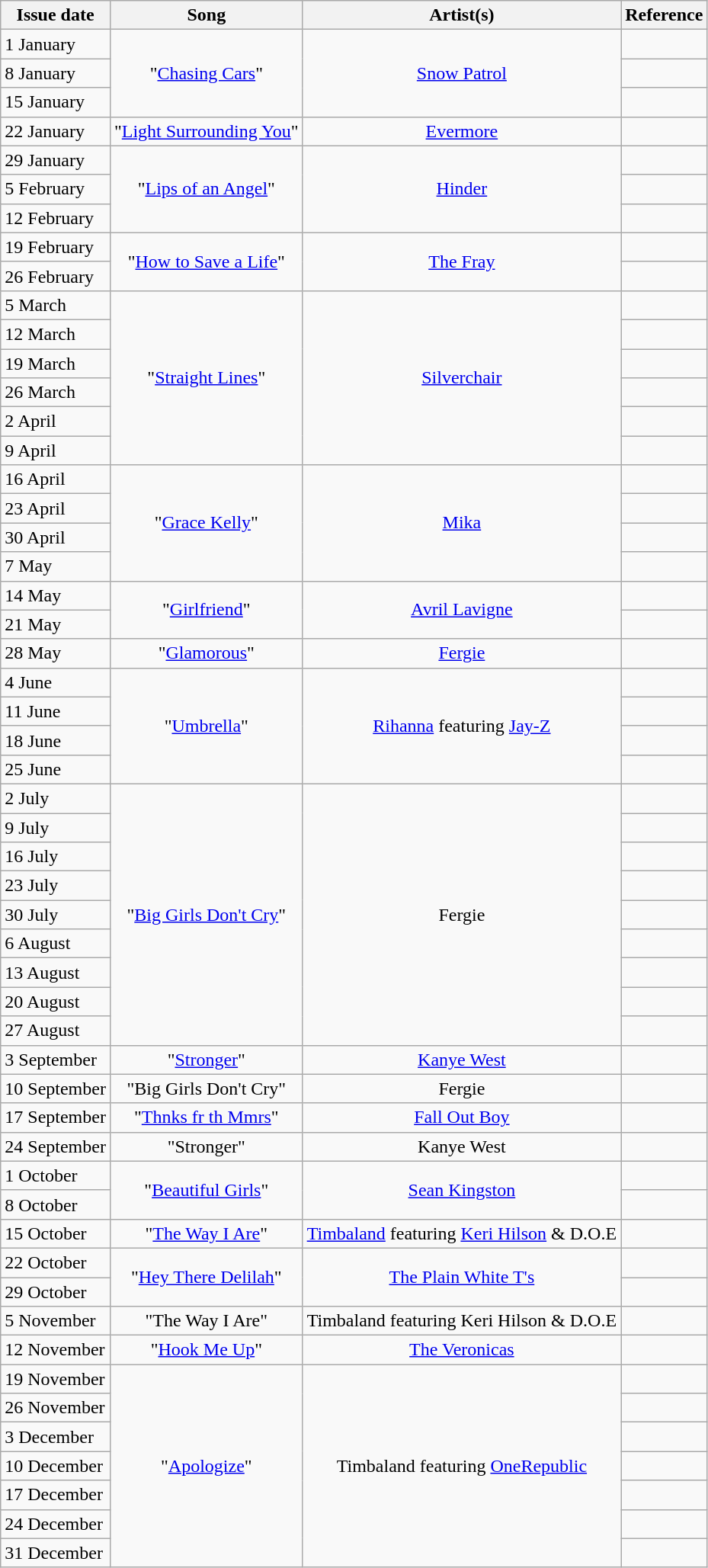<table class="wikitable">
<tr>
<th>Issue date</th>
<th>Song</th>
<th>Artist(s)</th>
<th>Reference</th>
</tr>
<tr>
<td align="left">1 January</td>
<td align="center" rowspan="3">"<a href='#'>Chasing Cars</a>"</td>
<td align="center" rowspan="3"><a href='#'>Snow Patrol</a></td>
<td align="center"></td>
</tr>
<tr>
<td align="left">8 January</td>
<td align="center"></td>
</tr>
<tr>
<td align="left">15 January</td>
<td align="center"></td>
</tr>
<tr>
<td align="left">22 January</td>
<td align="center">"<a href='#'>Light Surrounding You</a>"</td>
<td align="Center"><a href='#'>Evermore</a></td>
<td align="center"></td>
</tr>
<tr>
<td align="left">29 January</td>
<td align="center" rowspan="3">"<a href='#'>Lips of an Angel</a>"</td>
<td align="center" rowspan="3"><a href='#'>Hinder</a></td>
<td align="center"></td>
</tr>
<tr>
<td align="left">5 February</td>
<td align="center"></td>
</tr>
<tr>
<td align="left">12 February</td>
<td align="center"></td>
</tr>
<tr>
<td align="left">19 February</td>
<td align="center" rowspan="2">"<a href='#'>How to Save a Life</a>"</td>
<td align="center" rowspan="2"><a href='#'>The Fray</a></td>
<td align="center"></td>
</tr>
<tr>
<td align="left">26 February</td>
<td align="center"></td>
</tr>
<tr>
<td align="left">5 March</td>
<td align="center" rowspan="6">"<a href='#'>Straight Lines</a>"</td>
<td align="center" rowspan="6"><a href='#'>Silverchair</a></td>
<td align="center"></td>
</tr>
<tr>
<td align="left">12 March</td>
<td align="center"></td>
</tr>
<tr>
<td align="left">19 March</td>
<td align="center"></td>
</tr>
<tr>
<td align="left">26 March</td>
<td align="center"></td>
</tr>
<tr>
<td align="left">2 April</td>
<td align="center"></td>
</tr>
<tr>
<td align="left">9 April</td>
<td align="center"></td>
</tr>
<tr>
<td align="left">16 April</td>
<td align="center" rowspan="4">"<a href='#'>Grace Kelly</a>"</td>
<td align="center" rowspan="4"><a href='#'>Mika</a></td>
<td align="center"></td>
</tr>
<tr>
<td align="left">23 April</td>
<td align="center"></td>
</tr>
<tr>
<td align="left">30 April</td>
<td align="center"></td>
</tr>
<tr>
<td align="left">7 May</td>
<td align="center"></td>
</tr>
<tr>
<td align="left">14 May</td>
<td align="center" rowspan="2">"<a href='#'>Girlfriend</a>"</td>
<td align="center" rowspan="2"><a href='#'>Avril Lavigne</a></td>
<td align="center"></td>
</tr>
<tr>
<td align="left">21 May</td>
<td align="center"></td>
</tr>
<tr>
<td align="left">28 May</td>
<td align="center">"<a href='#'>Glamorous</a>"</td>
<td align="center"><a href='#'>Fergie</a></td>
<td align="center"></td>
</tr>
<tr>
<td align="left">4 June</td>
<td align="center" rowspan="4">"<a href='#'>Umbrella</a>"</td>
<td align="center" rowspan="4"><a href='#'>Rihanna</a> featuring <a href='#'>Jay-Z</a></td>
<td align="center"></td>
</tr>
<tr>
<td align="left">11 June</td>
<td align="center"></td>
</tr>
<tr>
<td align="left">18 June</td>
<td align="center"></td>
</tr>
<tr>
<td align="left">25 June</td>
<td align="center"></td>
</tr>
<tr>
<td align="left">2 July</td>
<td align="center" rowspan="9">"<a href='#'>Big Girls Don't Cry</a>"</td>
<td align="center" rowspan="9">Fergie</td>
<td align="center"></td>
</tr>
<tr>
<td align="left">9 July</td>
<td align="center"></td>
</tr>
<tr>
<td align="left">16 July</td>
<td align="center"></td>
</tr>
<tr>
<td align="left">23 July</td>
<td align="center"></td>
</tr>
<tr>
<td align="left">30 July</td>
<td align="center"></td>
</tr>
<tr>
<td align="left">6 August</td>
<td align="center"></td>
</tr>
<tr>
<td align="left">13 August</td>
<td align="center"></td>
</tr>
<tr>
<td align="left">20 August</td>
<td align="center"></td>
</tr>
<tr>
<td align="left">27 August</td>
<td align="center"></td>
</tr>
<tr>
<td align="left">3 September</td>
<td align="center">"<a href='#'>Stronger</a>"</td>
<td align="center"><a href='#'>Kanye West</a></td>
<td align="center"></td>
</tr>
<tr>
<td align="left">10 September</td>
<td align="center">"Big Girls Don't Cry"</td>
<td align="center">Fergie</td>
<td align="center"></td>
</tr>
<tr>
<td align="left">17 September</td>
<td align="center">"<a href='#'>Thnks fr th Mmrs</a>"</td>
<td align="center"><a href='#'>Fall Out Boy</a></td>
<td align="center"></td>
</tr>
<tr>
<td align="left">24 September</td>
<td align="center">"Stronger"</td>
<td align="center">Kanye West</td>
<td align="center"></td>
</tr>
<tr>
<td align="left">1 October</td>
<td align="center" rowspan="2">"<a href='#'>Beautiful Girls</a>"</td>
<td align="center" rowspan="2"><a href='#'>Sean Kingston</a></td>
<td align="center"></td>
</tr>
<tr>
<td align="left">8 October</td>
<td align="center"></td>
</tr>
<tr>
<td align="left">15 October</td>
<td align="center">"<a href='#'>The Way I Are</a>"</td>
<td align="center"><a href='#'>Timbaland</a> featuring <a href='#'>Keri Hilson</a> & D.O.E</td>
<td align="center"></td>
</tr>
<tr>
<td align="left">22 October</td>
<td align="center" rowspan="2">"<a href='#'>Hey There Delilah</a>"</td>
<td align="center" rowspan="2"><a href='#'>The Plain White T's</a></td>
<td align="center"></td>
</tr>
<tr>
<td align="left">29 October</td>
<td align="center"></td>
</tr>
<tr>
<td align="left">5 November</td>
<td align="center">"The Way I Are"</td>
<td align="center">Timbaland featuring Keri Hilson & D.O.E</td>
<td align="center"></td>
</tr>
<tr>
<td align="left">12 November</td>
<td align="center">"<a href='#'>Hook Me Up</a>"</td>
<td align="center"><a href='#'>The Veronicas</a></td>
<td align="center"></td>
</tr>
<tr>
<td align="left">19 November</td>
<td align="center" rowspan="7">"<a href='#'>Apologize</a>"</td>
<td align="center" rowspan="7">Timbaland featuring <a href='#'>OneRepublic</a></td>
<td align="center"></td>
</tr>
<tr>
<td align="left">26 November</td>
<td align="center"></td>
</tr>
<tr>
<td align="left">3 December</td>
<td align="center"></td>
</tr>
<tr>
<td align="left">10 December</td>
<td align="center"></td>
</tr>
<tr>
<td align="left">17 December</td>
<td align="center"></td>
</tr>
<tr>
<td align="left">24 December</td>
<td align="center"></td>
</tr>
<tr>
<td align="left">31 December</td>
<td align="center"></td>
</tr>
</table>
